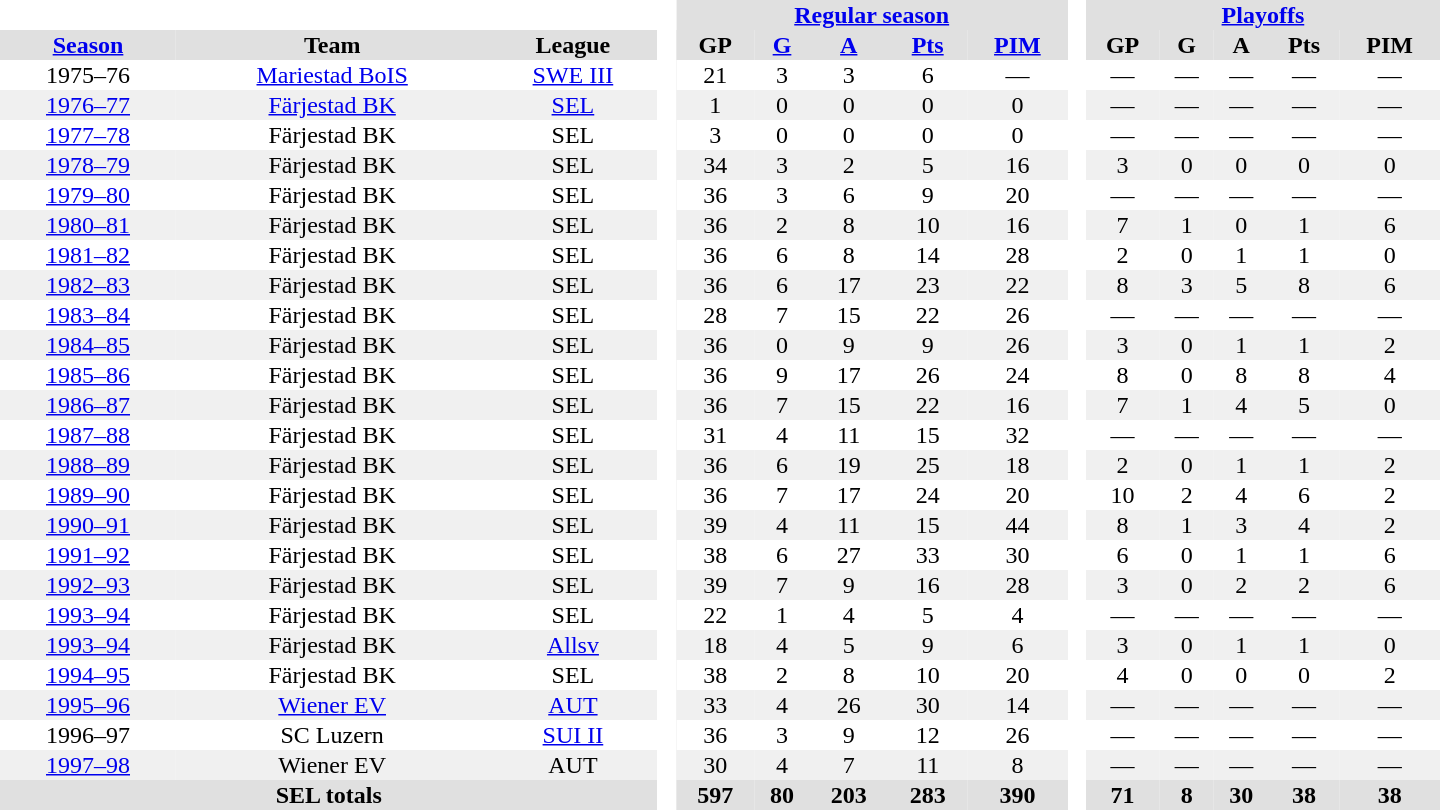<table border="0" cellpadding="1" cellspacing="0" style="text-align:center; width:60em">
<tr bgcolor="#e0e0e0">
<th colspan="3" bgcolor="#ffffff"> </th>
<th rowspan="99" bgcolor="#ffffff"> </th>
<th colspan="5"><a href='#'>Regular season</a></th>
<th rowspan="99" bgcolor="#ffffff"> </th>
<th colspan="5"><a href='#'>Playoffs</a></th>
</tr>
<tr bgcolor="#e0e0e0">
<th><a href='#'>Season</a></th>
<th>Team</th>
<th>League</th>
<th>GP</th>
<th><a href='#'>G</a></th>
<th><a href='#'>A</a></th>
<th><a href='#'>Pts</a></th>
<th><a href='#'>PIM</a></th>
<th>GP</th>
<th>G</th>
<th>A</th>
<th>Pts</th>
<th>PIM</th>
</tr>
<tr>
<td>1975–76</td>
<td><a href='#'>Mariestad BoIS</a></td>
<td><a href='#'>SWE III</a></td>
<td>21</td>
<td>3</td>
<td>3</td>
<td>6</td>
<td>—</td>
<td>—</td>
<td>—</td>
<td>—</td>
<td>—</td>
<td>—</td>
</tr>
<tr bgcolor="#f0f0f0">
<td><a href='#'>1976–77</a></td>
<td><a href='#'>Färjestad BK</a></td>
<td><a href='#'>SEL</a></td>
<td>1</td>
<td>0</td>
<td>0</td>
<td>0</td>
<td>0</td>
<td>—</td>
<td>—</td>
<td>—</td>
<td>—</td>
<td>—</td>
</tr>
<tr>
<td><a href='#'>1977–78</a></td>
<td>Färjestad BK</td>
<td>SEL</td>
<td>3</td>
<td>0</td>
<td>0</td>
<td>0</td>
<td>0</td>
<td>—</td>
<td>—</td>
<td>—</td>
<td>—</td>
<td>—</td>
</tr>
<tr bgcolor="#f0f0f0">
<td><a href='#'>1978–79</a></td>
<td>Färjestad BK</td>
<td>SEL</td>
<td>34</td>
<td>3</td>
<td>2</td>
<td>5</td>
<td>16</td>
<td>3</td>
<td>0</td>
<td>0</td>
<td>0</td>
<td>0</td>
</tr>
<tr>
<td><a href='#'>1979–80</a></td>
<td>Färjestad BK</td>
<td>SEL</td>
<td>36</td>
<td>3</td>
<td>6</td>
<td>9</td>
<td>20</td>
<td>—</td>
<td>—</td>
<td>—</td>
<td>—</td>
<td>—</td>
</tr>
<tr bgcolor="#f0f0f0">
<td><a href='#'>1980–81</a></td>
<td>Färjestad BK</td>
<td>SEL</td>
<td>36</td>
<td>2</td>
<td>8</td>
<td>10</td>
<td>16</td>
<td>7</td>
<td>1</td>
<td>0</td>
<td>1</td>
<td>6</td>
</tr>
<tr>
<td><a href='#'>1981–82</a></td>
<td>Färjestad BK</td>
<td>SEL</td>
<td>36</td>
<td>6</td>
<td>8</td>
<td>14</td>
<td>28</td>
<td>2</td>
<td>0</td>
<td>1</td>
<td>1</td>
<td>0</td>
</tr>
<tr bgcolor="#f0f0f0">
<td><a href='#'>1982–83</a></td>
<td>Färjestad BK</td>
<td>SEL</td>
<td>36</td>
<td>6</td>
<td>17</td>
<td>23</td>
<td>22</td>
<td>8</td>
<td>3</td>
<td>5</td>
<td>8</td>
<td>6</td>
</tr>
<tr>
<td><a href='#'>1983–84</a></td>
<td>Färjestad BK</td>
<td>SEL</td>
<td>28</td>
<td>7</td>
<td>15</td>
<td>22</td>
<td>26</td>
<td>—</td>
<td>—</td>
<td>—</td>
<td>—</td>
<td>—</td>
</tr>
<tr bgcolor="#f0f0f0">
<td><a href='#'>1984–85</a></td>
<td>Färjestad BK</td>
<td>SEL</td>
<td>36</td>
<td>0</td>
<td>9</td>
<td>9</td>
<td>26</td>
<td>3</td>
<td>0</td>
<td>1</td>
<td>1</td>
<td>2</td>
</tr>
<tr>
<td><a href='#'>1985–86</a></td>
<td>Färjestad BK</td>
<td>SEL</td>
<td>36</td>
<td>9</td>
<td>17</td>
<td>26</td>
<td>24</td>
<td>8</td>
<td>0</td>
<td>8</td>
<td>8</td>
<td>4</td>
</tr>
<tr bgcolor="#f0f0f0">
<td><a href='#'>1986–87</a></td>
<td>Färjestad BK</td>
<td>SEL</td>
<td>36</td>
<td>7</td>
<td>15</td>
<td>22</td>
<td>16</td>
<td>7</td>
<td>1</td>
<td>4</td>
<td>5</td>
<td>0</td>
</tr>
<tr>
<td><a href='#'>1987–88</a></td>
<td>Färjestad BK</td>
<td>SEL</td>
<td>31</td>
<td>4</td>
<td>11</td>
<td>15</td>
<td>32</td>
<td>—</td>
<td>—</td>
<td>—</td>
<td>—</td>
<td>—</td>
</tr>
<tr bgcolor="#f0f0f0">
<td><a href='#'>1988–89</a></td>
<td>Färjestad BK</td>
<td>SEL</td>
<td>36</td>
<td>6</td>
<td>19</td>
<td>25</td>
<td>18</td>
<td>2</td>
<td>0</td>
<td>1</td>
<td>1</td>
<td>2</td>
</tr>
<tr>
<td><a href='#'>1989–90</a></td>
<td>Färjestad BK</td>
<td>SEL</td>
<td>36</td>
<td>7</td>
<td>17</td>
<td>24</td>
<td>20</td>
<td>10</td>
<td>2</td>
<td>4</td>
<td>6</td>
<td>2</td>
</tr>
<tr bgcolor="#f0f0f0">
<td><a href='#'>1990–91</a></td>
<td>Färjestad BK</td>
<td>SEL</td>
<td>39</td>
<td>4</td>
<td>11</td>
<td>15</td>
<td>44</td>
<td>8</td>
<td>1</td>
<td>3</td>
<td>4</td>
<td>2</td>
</tr>
<tr>
<td><a href='#'>1991–92</a></td>
<td>Färjestad BK</td>
<td>SEL</td>
<td>38</td>
<td>6</td>
<td>27</td>
<td>33</td>
<td>30</td>
<td>6</td>
<td>0</td>
<td>1</td>
<td>1</td>
<td>6</td>
</tr>
<tr bgcolor="#f0f0f0">
<td><a href='#'>1992–93</a></td>
<td>Färjestad BK</td>
<td>SEL</td>
<td>39</td>
<td>7</td>
<td>9</td>
<td>16</td>
<td>28</td>
<td>3</td>
<td>0</td>
<td>2</td>
<td>2</td>
<td>6</td>
</tr>
<tr>
<td><a href='#'>1993–94</a></td>
<td>Färjestad BK</td>
<td>SEL</td>
<td>22</td>
<td>1</td>
<td>4</td>
<td>5</td>
<td>4</td>
<td>—</td>
<td>—</td>
<td>—</td>
<td>—</td>
<td>—</td>
</tr>
<tr bgcolor="#f0f0f0">
<td><a href='#'>1993–94</a></td>
<td>Färjestad BK</td>
<td><a href='#'>Allsv</a></td>
<td>18</td>
<td>4</td>
<td>5</td>
<td>9</td>
<td>6</td>
<td>3</td>
<td>0</td>
<td>1</td>
<td>1</td>
<td>0</td>
</tr>
<tr>
<td><a href='#'>1994–95</a></td>
<td>Färjestad BK</td>
<td>SEL</td>
<td>38</td>
<td>2</td>
<td>8</td>
<td>10</td>
<td>20</td>
<td>4</td>
<td>0</td>
<td>0</td>
<td>0</td>
<td>2</td>
</tr>
<tr bgcolor="#f0f0f0">
<td><a href='#'>1995–96</a></td>
<td><a href='#'>Wiener EV</a></td>
<td><a href='#'>AUT</a></td>
<td>33</td>
<td>4</td>
<td>26</td>
<td>30</td>
<td>14</td>
<td>—</td>
<td>—</td>
<td>—</td>
<td>—</td>
<td>—</td>
</tr>
<tr>
<td>1996–97</td>
<td>SC Luzern</td>
<td><a href='#'>SUI II</a></td>
<td>36</td>
<td>3</td>
<td>9</td>
<td>12</td>
<td>26</td>
<td>—</td>
<td>—</td>
<td>—</td>
<td>—</td>
<td>—</td>
</tr>
<tr bgcolor="#f0f0f0">
<td><a href='#'>1997–98</a></td>
<td>Wiener EV</td>
<td>AUT</td>
<td>30</td>
<td>4</td>
<td>7</td>
<td>11</td>
<td>8</td>
<td>—</td>
<td>—</td>
<td>—</td>
<td>—</td>
<td>—</td>
</tr>
<tr bgcolor="#e0e0e0">
<th colspan="3">SEL totals</th>
<th>597</th>
<th>80</th>
<th>203</th>
<th>283</th>
<th>390</th>
<th>71</th>
<th>8</th>
<th>30</th>
<th>38</th>
<th>38</th>
</tr>
</table>
